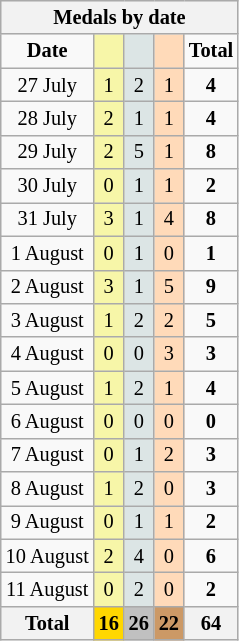<table class="wikitable" style="font-size:85%; float:center;">
<tr style="background:#efefef;">
<th colspan=6>Medals by date</th>
</tr>
<tr align=center>
<td><strong>Date</strong></td>
<td bgcolor=#f7f6a8></td>
<td bgcolor=#dce5e5></td>
<td bgcolor=#ffdab9></td>
<td><strong>Total</strong></td>
</tr>
<tr align=center>
<td>27 July</td>
<td style="background:#F7F6A8;">1</td>
<td style="background:#DCE5E5;">2</td>
<td style="background:#FFDAB9;">1</td>
<td><strong>4</strong></td>
</tr>
<tr align=center>
<td>28 July</td>
<td style="background:#F7F6A8;">2</td>
<td style="background:#DCE5E5;">1</td>
<td style="background:#FFDAB9;">1</td>
<td><strong>4</strong></td>
</tr>
<tr align=center>
<td>29 July</td>
<td style="background:#F7F6A8;">2</td>
<td style="background:#DCE5E5;">5</td>
<td style="background:#FFDAB9;">1</td>
<td><strong>8</strong></td>
</tr>
<tr align=center>
<td>30 July</td>
<td style="background:#F7F6A8;">0</td>
<td style="background:#DCE5E5;">1</td>
<td style="background:#FFDAB9;">1</td>
<td><strong>2</strong></td>
</tr>
<tr align=center>
<td>31 July</td>
<td style="background:#F7F6A8;">3</td>
<td style="background:#DCE5E5;">1</td>
<td style="background:#FFDAB9;">4</td>
<td><strong>8</strong></td>
</tr>
<tr align=center>
<td>1 August</td>
<td style="background:#F7F6A8;">0</td>
<td style="background:#DCE5E5;">1</td>
<td style="background:#FFDAB9;">0</td>
<td><strong>1</strong></td>
</tr>
<tr align=center>
<td>2 August</td>
<td style="background:#F7F6A8;">3</td>
<td style="background:#DCE5E5;">1</td>
<td style="background:#FFDAB9;">5</td>
<td><strong>9</strong></td>
</tr>
<tr align=center>
<td>3 August</td>
<td style="background:#F7F6A8;">1</td>
<td style="background:#DCE5E5;">2</td>
<td style="background:#FFDAB9;">2</td>
<td><strong>5</strong></td>
</tr>
<tr align=center>
<td>4 August</td>
<td style="background:#F7F6A8;">0</td>
<td style="background:#DCE5E5;">0</td>
<td style="background:#FFDAB9;">3</td>
<td><strong>3</strong></td>
</tr>
<tr align=center>
<td>5 August</td>
<td style="background:#F7F6A8;">1</td>
<td style="background:#DCE5E5;">2</td>
<td style="background:#FFDAB9;">1</td>
<td><strong>4</strong></td>
</tr>
<tr align=center>
<td>6 August</td>
<td style="background:#F7F6A8;">0</td>
<td style="background:#DCE5E5;">0</td>
<td style="background:#FFDAB9;">0</td>
<td><strong>0</strong></td>
</tr>
<tr align=center>
<td>7 August</td>
<td style="background:#F7F6A8;">0</td>
<td style="background:#DCE5E5;">1</td>
<td style="background:#FFDAB9;">2</td>
<td><strong>3</strong></td>
</tr>
<tr align=center>
<td>8 August</td>
<td style="background:#F7F6A8;">1</td>
<td style="background:#DCE5E5;">2</td>
<td style="background:#FFDAB9;">0</td>
<td><strong>3</strong></td>
</tr>
<tr align=center>
<td>9 August</td>
<td style="background:#F7F6A8;">0</td>
<td style="background:#DCE5E5;">1</td>
<td style="background:#FFDAB9;">1</td>
<td><strong>2</strong></td>
</tr>
<tr align=center>
<td>10 August</td>
<td style="background:#F7F6A8;">2</td>
<td style="background:#DCE5E5;">4</td>
<td style="background:#FFDAB9;">0</td>
<td><strong>6</strong></td>
</tr>
<tr align=center>
<td>11 August</td>
<td style="background:#F7F6A8;">0</td>
<td style="background:#DCE5E5;">2</td>
<td style="background:#FFDAB9;">0</td>
<td><strong>2</strong></td>
</tr>
<tr align=center>
<th><strong>Total</strong></th>
<th style="background:gold;"><strong>16</strong></th>
<th style="background:silver;"><strong>26</strong></th>
<th style="background:#c96;"><strong>22</strong></th>
<th>64</th>
</tr>
</table>
